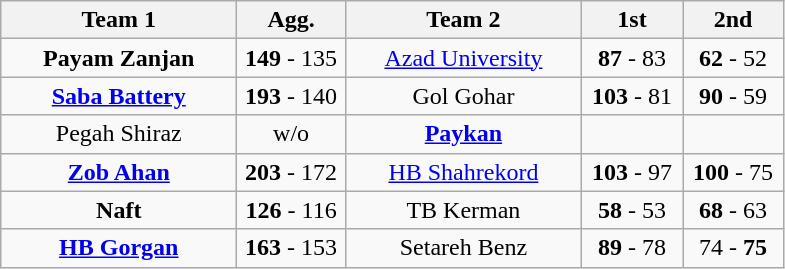<table class="wikitable" style="text-align:center">
<tr>
<th width=150>Team 1</th>
<th width=65>Agg.</th>
<th width=150>Team 2</th>
<th width=60>1st</th>
<th width=60>2nd</th>
</tr>
<tr>
<td><strong>Payam Zanjan</strong></td>
<td><strong>149</strong> - 135</td>
<td><a href='#'>Azad University</a></td>
<td><strong>87</strong> - 83</td>
<td><strong>62</strong> - 52</td>
</tr>
<tr>
<td><strong><a href='#'>Saba Battery</a></strong></td>
<td><strong>193</strong> - 140</td>
<td>Gol Gohar</td>
<td><strong>103</strong> - 81</td>
<td><strong>90</strong> - 59</td>
</tr>
<tr>
<td>Pegah Shiraz</td>
<td>w/o</td>
<td><strong><a href='#'>Paykan</a></strong></td>
<td></td>
<td></td>
</tr>
<tr>
<td><strong><a href='#'>Zob Ahan</a></strong></td>
<td><strong>203</strong> - 172</td>
<td><a href='#'>HB Shahrekord</a></td>
<td><strong>103</strong> - 97</td>
<td><strong>100</strong> - 75</td>
</tr>
<tr>
<td><strong>Naft</strong></td>
<td><strong>126</strong> - 116</td>
<td>TB Kerman</td>
<td><strong>58</strong> - 53</td>
<td><strong>68</strong> - 63</td>
</tr>
<tr>
<td><strong><a href='#'>HB Gorgan</a></strong></td>
<td><strong>163</strong> - 153</td>
<td>Setareh Benz</td>
<td><strong>89</strong> - 78</td>
<td>74 - <strong>75</strong></td>
</tr>
</table>
